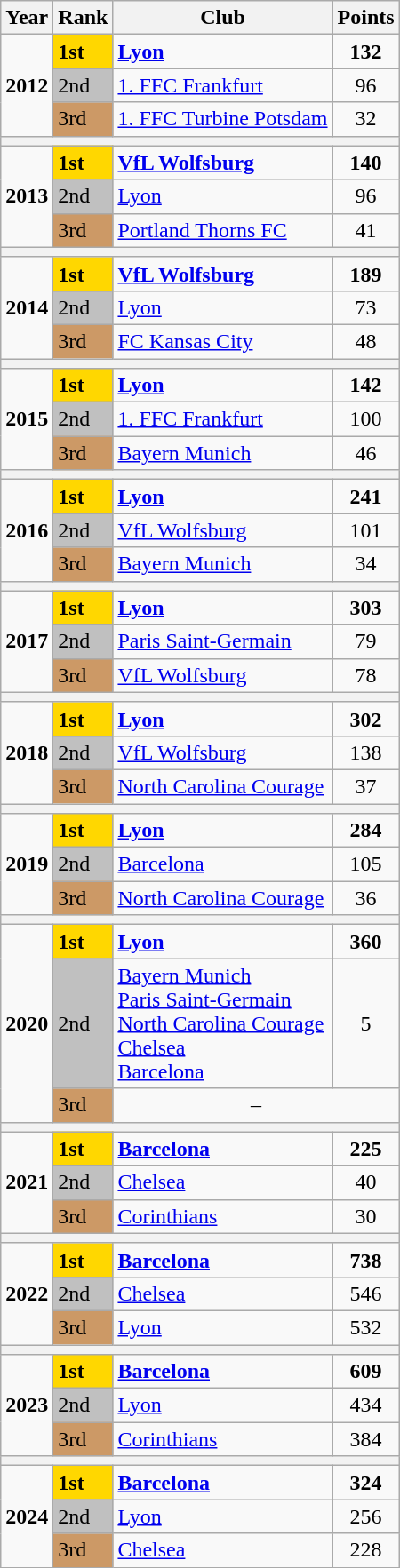<table class="wikitable">
<tr>
<th>Year</th>
<th>Rank</th>
<th>Club</th>
<th>Points</th>
</tr>
<tr>
<td rowspan="3" align="center"><strong>2012</strong></td>
<td scope="col" style="background-color: gold"><strong>1st</strong></td>
<td><strong> <a href='#'>Lyon</a></strong></td>
<td align="center"><strong>132</strong></td>
</tr>
<tr>
<td scope="col" style="background-color: silver">2nd</td>
<td><strong></strong> <a href='#'>1. FFC Frankfurt</a></td>
<td align="center">96</td>
</tr>
<tr>
<td scope="col" style="background-color: #cc9966">3rd</td>
<td><strong></strong> <a href='#'>1. FFC Turbine Potsdam</a></td>
<td align="center">32</td>
</tr>
<tr>
<th colspan="4"></th>
</tr>
<tr>
<td rowspan="3" align="center"><strong>2013</strong></td>
<td scope="col" style="background-color: gold"><strong>1st</strong></td>
<td><strong> <a href='#'>VfL Wolfsburg</a></strong></td>
<td align="center"><strong>140</strong></td>
</tr>
<tr>
<td scope="col" style="background-color: silver">2nd</td>
<td> <a href='#'>Lyon</a></td>
<td align="center">96</td>
</tr>
<tr>
<td scope="col" style="background-color: #cc9966">3rd</td>
<td> <a href='#'>Portland Thorns FC</a></td>
<td align="center">41</td>
</tr>
<tr>
<th colspan="4"></th>
</tr>
<tr>
<td rowspan="3" align="center"><strong>2014</strong></td>
<td scope="col" style="background-color: gold"><strong>1st</strong></td>
<td><strong> <a href='#'>VfL Wolfsburg</a></strong></td>
<td align="center"><strong>189</strong></td>
</tr>
<tr>
<td scope="col" style="background-color: silver">2nd</td>
<td> <a href='#'>Lyon</a></td>
<td align="center">73</td>
</tr>
<tr>
<td scope="col" style="background-color: #cc9966">3rd</td>
<td> <a href='#'>FC Kansas City</a></td>
<td align="center">48</td>
</tr>
<tr>
<th colspan="4"></th>
</tr>
<tr>
<td rowspan="3" align="center"><strong>2015</strong></td>
<td scope="col" style="background-color: gold"><strong>1st</strong></td>
<td><strong> <a href='#'>Lyon</a></strong></td>
<td align="center"><strong>142</strong></td>
</tr>
<tr>
<td scope="col" style="background-color: silver">2nd</td>
<td><strong></strong> <a href='#'>1. FFC Frankfurt</a></td>
<td align="center">100</td>
</tr>
<tr>
<td scope="col" style="background-color: #cc9966">3rd</td>
<td> <a href='#'>Bayern Munich</a></td>
<td align="center">46</td>
</tr>
<tr>
<th colspan="4"></th>
</tr>
<tr>
<td rowspan="3" align="center"><strong>2016</strong></td>
<td scope="col" style="background-color: gold"><strong>1st</strong></td>
<td><strong> <a href='#'>Lyon</a></strong></td>
<td align="center"><strong>241</strong></td>
</tr>
<tr>
<td scope="col" style="background-color: silver">2nd</td>
<td> <a href='#'>VfL Wolfsburg</a></td>
<td align="center">101</td>
</tr>
<tr>
<td scope="col" style="background-color: #cc9966">3rd</td>
<td> <a href='#'>Bayern Munich</a></td>
<td align="center">34</td>
</tr>
<tr>
<th colspan="4"></th>
</tr>
<tr>
<td rowspan="3" align="center"><strong>2017</strong></td>
<td scope="col" style="background-color: gold"><strong>1st</strong></td>
<td><strong> <a href='#'>Lyon</a></strong></td>
<td align="center"><strong>303</strong></td>
</tr>
<tr>
<td scope="col" style="background-color: silver">2nd</td>
<td> <a href='#'>Paris Saint-Germain</a></td>
<td align="center">79</td>
</tr>
<tr>
<td scope="col" style="background-color: #cc9966">3rd</td>
<td> <a href='#'>VfL Wolfsburg</a></td>
<td align="center">78</td>
</tr>
<tr>
<th colspan="4"></th>
</tr>
<tr>
<td rowspan="3" align="center"><strong>2018</strong></td>
<td scope="col" style="background-color: gold"><strong>1st</strong></td>
<td><strong> <a href='#'>Lyon</a></strong></td>
<td align="center"><strong>302</strong></td>
</tr>
<tr>
<td scope="col" style="background-color: silver">2nd</td>
<td> <a href='#'>VfL Wolfsburg</a></td>
<td align="center">138</td>
</tr>
<tr>
<td scope="col" style="background-color: #cc9966">3rd</td>
<td> <a href='#'>North Carolina Courage</a></td>
<td align="center">37</td>
</tr>
<tr>
<th colspan="4"></th>
</tr>
<tr>
<td rowspan="3" align="center"><strong>2019</strong></td>
<td scope="col" style="background-color: gold"><strong>1st</strong></td>
<td><strong> <a href='#'>Lyon</a></strong></td>
<td align="center"><strong>284</strong></td>
</tr>
<tr>
<td scope="col" style="background-color: silver">2nd</td>
<td> <a href='#'>Barcelona</a></td>
<td align="center">105</td>
</tr>
<tr>
<td scope="col" style="background-color: #cc9966">3rd</td>
<td> <a href='#'>North Carolina Courage</a></td>
<td align="center">36</td>
</tr>
<tr>
<th colspan="4"></th>
</tr>
<tr>
<td rowspan="3" align="center"><strong>2020</strong></td>
<td scope="col" style="background-color: gold"><strong>1st</strong></td>
<td><strong> <a href='#'>Lyon</a></strong></td>
<td align="center"><strong>360</strong></td>
</tr>
<tr>
<td scope="col" style="background-color: silver">2nd</td>
<td> <a href='#'>Bayern Munich</a><br> <a href='#'>Paris Saint-Germain</a><br> <a href='#'>North Carolina Courage</a><br> <a href='#'>Chelsea</a><br> <a href='#'>Barcelona</a></td>
<td align="center">5</td>
</tr>
<tr>
<td scope="col" style="background-color: #cc9966">3rd</td>
<td colspan="2" align="center">–</td>
</tr>
<tr>
<th colspan="4"></th>
</tr>
<tr>
<td rowspan="3"><strong>2021</strong></td>
<td scope="col" style="background-color: gold"><strong>1st</strong></td>
<td><strong> <a href='#'>Barcelona</a></strong></td>
<td align="center"><strong>225</strong></td>
</tr>
<tr>
<td scope="col" style="background-color: silver">2nd</td>
<td> <a href='#'>Chelsea</a></td>
<td align="center">40</td>
</tr>
<tr>
<td scope="col" style="background-color: #cc9966">3rd</td>
<td> <a href='#'>Corinthians</a></td>
<td align="center">30</td>
</tr>
<tr>
<th colspan="4"></th>
</tr>
<tr>
<td rowspan="3"><strong>2022</strong></td>
<td scope="col" style="background-color: gold"><strong>1st</strong></td>
<td><strong> <a href='#'>Barcelona</a></strong></td>
<td align="center"><strong>738</strong></td>
</tr>
<tr>
<td scope="col" style="background-color: silver">2nd</td>
<td> <a href='#'>Chelsea</a></td>
<td align="center">546</td>
</tr>
<tr>
<td scope="col" style="background-color: #cc9966">3rd</td>
<td> <a href='#'>Lyon</a></td>
<td align="center">532</td>
</tr>
<tr>
<th colspan="4"></th>
</tr>
<tr>
<td rowspan="3"><strong>2023</strong></td>
<td scope="col" style="background-color: gold"><strong>1st</strong></td>
<td><strong> <a href='#'>Barcelona</a></strong></td>
<td align="center"><strong>609</strong></td>
</tr>
<tr>
<td scope="col" style="background-color: silver">2nd</td>
<td> <a href='#'>Lyon</a></td>
<td align="center">434</td>
</tr>
<tr>
<td scope="col" style="background-color: #cc9966">3rd</td>
<td> <a href='#'>Corinthians</a></td>
<td align="center">384</td>
</tr>
<tr>
<th colspan="4"></th>
</tr>
<tr>
<td rowspan="3"><strong>2024</strong></td>
<td scope="col" style="background-color: gold"><strong>1st</strong></td>
<td><strong> <a href='#'>Barcelona</a></strong></td>
<td align="center"><strong>324</strong></td>
</tr>
<tr>
<td scope="col" style="background-color: silver">2nd</td>
<td> <a href='#'>Lyon</a></td>
<td align="center">256</td>
</tr>
<tr>
<td scope="col" style="background-color: #cc9966">3rd</td>
<td> <a href='#'>Chelsea</a></td>
<td align="center">228</td>
</tr>
</table>
